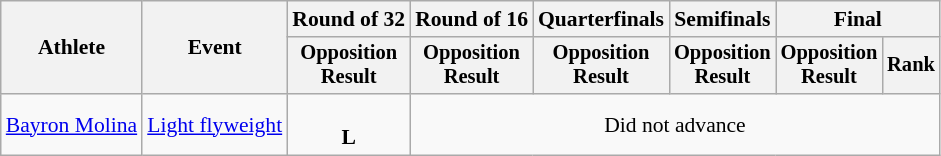<table class="wikitable" style="font-size:90%">
<tr>
<th rowspan="2">Athlete</th>
<th rowspan="2">Event</th>
<th>Round of 32</th>
<th>Round of 16</th>
<th>Quarterfinals</th>
<th>Semifinals</th>
<th colspan=2>Final</th>
</tr>
<tr style="font-size:95%">
<th>Opposition<br>Result</th>
<th>Opposition<br>Result</th>
<th>Opposition<br>Result</th>
<th>Opposition<br>Result</th>
<th>Opposition<br>Result</th>
<th>Rank</th>
</tr>
<tr align=center>
<td align=left><a href='#'>Bayron Molina</a></td>
<td align=left><a href='#'>Light flyweight</a></td>
<td> <br><strong>L</strong> </td>
<td colspan=5>Did not advance</td>
</tr>
</table>
